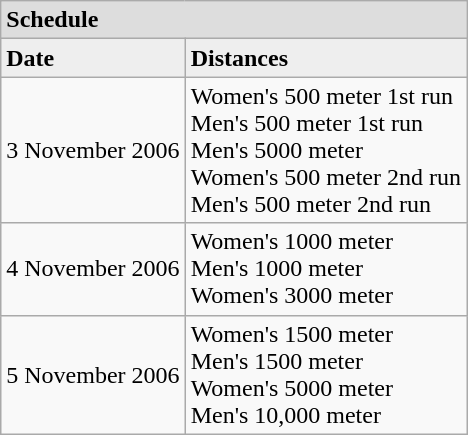<table class="wikitable">
<tr align=left bgcolor=#DDDDDD>
<td colspan=3><strong>Schedule</strong></td>
</tr>
<tr align=left bgcolor=#EEEEEE>
<td><strong>Date</strong></td>
<td><strong>Distances</strong></td>
</tr>
<tr>
<td>3 November 2006</td>
<td>Women's 500 meter 1st run<br>Men's 500 meter 1st run<br>Men's 5000 meter<br>Women's 500 meter 2nd run<br>Men's 500 meter 2nd run</td>
</tr>
<tr>
<td>4 November 2006</td>
<td>Women's 1000 meter<br>Men's 1000 meter<br>Women's 3000 meter</td>
</tr>
<tr>
<td>5 November 2006</td>
<td>Women's 1500 meter<br>Men's 1500 meter<br> Women's 5000 meter <br>Men's 10,000 meter</td>
</tr>
</table>
